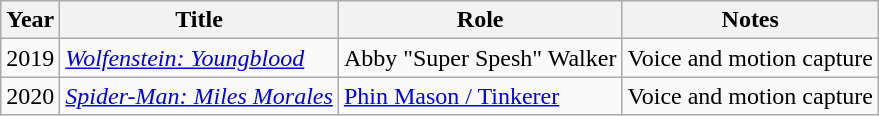<table class="wikitable sortable">
<tr>
<th>Year</th>
<th>Title</th>
<th>Role</th>
<th class="unsortable">Notes</th>
</tr>
<tr>
<td>2019</td>
<td><em><a href='#'>Wolfenstein: Youngblood</a></em></td>
<td>Abby "Super Spesh" Walker</td>
<td>Voice and motion capture</td>
</tr>
<tr>
<td>2020</td>
<td><em><a href='#'>Spider-Man: Miles Morales</a></em></td>
<td><a href='#'>Phin Mason / Tinkerer</a></td>
<td>Voice and motion capture</td>
</tr>
</table>
